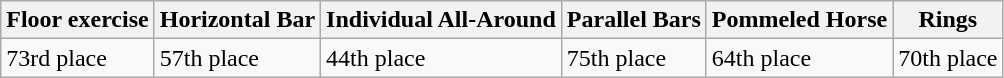<table class="wikitable">
<tr>
<th>Floor exercise</th>
<th>Horizontal Bar</th>
<th>Individual All-Around</th>
<th>Parallel Bars</th>
<th>Pommeled Horse</th>
<th>Rings</th>
</tr>
<tr>
<td>73rd place</td>
<td>57th place</td>
<td>44th place</td>
<td>75th place</td>
<td>64th place</td>
<td>70th place</td>
</tr>
</table>
